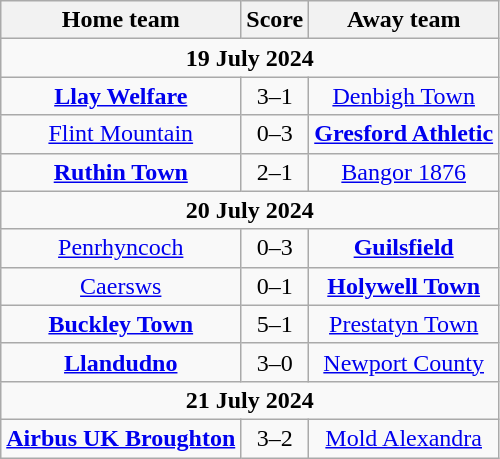<table class="wikitable" style="text-align:center">
<tr>
<th>Home team</th>
<th>Score</th>
<th>Away team</th>
</tr>
<tr>
<td colspan="3" align="center"><strong>19 July 2024</strong></td>
</tr>
<tr>
<td><a href='#'><strong>Llay Welfare</strong></a></td>
<td>3–1</td>
<td><a href='#'>Denbigh Town</a></td>
</tr>
<tr>
<td><a href='#'>Flint Mountain</a></td>
<td>0–3</td>
<td><a href='#'><strong>Gresford Athletic</strong></a></td>
</tr>
<tr>
<td><a href='#'><strong>Ruthin Town</strong></a></td>
<td>2–1</td>
<td><a href='#'>Bangor 1876</a></td>
</tr>
<tr>
<td colspan="3" align="center"><strong>20 July 2024</strong></td>
</tr>
<tr>
<td><a href='#'>Penrhyncoch</a></td>
<td>0–3</td>
<td><a href='#'><strong>Guilsfield</strong></a></td>
</tr>
<tr>
<td><a href='#'>Caersws</a></td>
<td>0–1</td>
<td><a href='#'><strong>Holywell Town</strong></a></td>
</tr>
<tr>
<td><a href='#'><strong>Buckley Town</strong></a></td>
<td>5–1</td>
<td><a href='#'>Prestatyn Town</a></td>
</tr>
<tr>
<td><a href='#'><strong>Llandudno</strong></a></td>
<td>3–0</td>
<td><a href='#'>Newport County</a></td>
</tr>
<tr>
<td colspan="3" align="center"><strong>21 July 2024</strong></td>
</tr>
<tr>
<td><a href='#'><strong>Airbus UK Broughton</strong></a></td>
<td>3–2</td>
<td><a href='#'>Mold Alexandra</a></td>
</tr>
</table>
